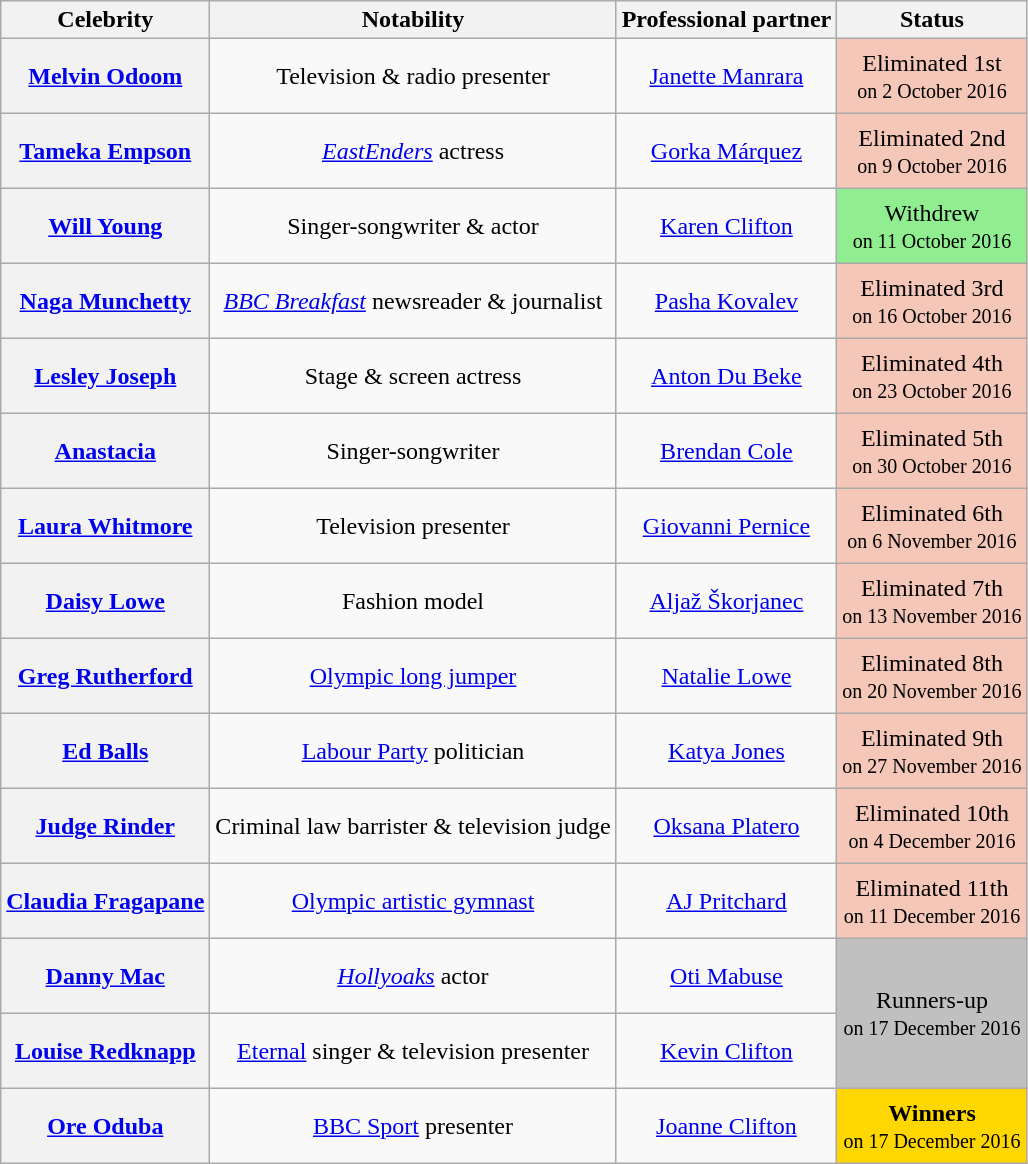<table class="wikitable sortable" style="text-align:center;">
<tr>
<th scope="col">Celebrity</th>
<th scope="col" class="unsortable">Notability</th>
<th scope="col">Professional partner</th>
<th scope="col">Status</th>
</tr>
<tr style="height:50px">
<th scope="row"><a href='#'>Melvin Odoom</a></th>
<td>Television & radio presenter</td>
<td><a href='#'>Janette Manrara</a></td>
<td bgcolor="f4c7b8">Eliminated 1st<br><small>on 2 October 2016</small></td>
</tr>
<tr style="height:50px">
<th scope="row"><a href='#'>Tameka Empson</a></th>
<td><em><a href='#'>EastEnders</a></em> actress</td>
<td><a href='#'>Gorka Márquez</a></td>
<td bgcolor="f4c7b8">Eliminated 2nd<br><small>on 9 October 2016</small></td>
</tr>
<tr style="height:50px">
<th scope="row"><a href='#'>Will Young</a></th>
<td>Singer-songwriter & actor</td>
<td><a href='#'>Karen Clifton</a></td>
<td bgcolor="lightgreen">Withdrew <br><small>on 11 October 2016</small></td>
</tr>
<tr style="height:50px">
<th scope="row"><a href='#'>Naga Munchetty</a></th>
<td><em><a href='#'>BBC Breakfast</a></em> newsreader & journalist</td>
<td><a href='#'>Pasha Kovalev</a></td>
<td bgcolor="f4c7b8">Eliminated 3rd<br><small>on 16 October 2016</small></td>
</tr>
<tr style="height:50px">
<th scope="row"><a href='#'>Lesley Joseph</a></th>
<td>Stage & screen actress</td>
<td><a href='#'>Anton Du Beke</a></td>
<td bgcolor="f4c7b8">Eliminated 4th<br><small>on 23 October 2016</small></td>
</tr>
<tr style="height:50px">
<th scope="row"><a href='#'>Anastacia</a></th>
<td>Singer-songwriter</td>
<td><a href='#'>Brendan Cole</a><br></td>
<td bgcolor="f4c7b8">Eliminated 5th<br><small>on 30 October 2016</small></td>
</tr>
<tr style="height:50px">
<th scope="row"><a href='#'>Laura Whitmore</a></th>
<td>Television presenter</td>
<td><a href='#'>Giovanni Pernice</a></td>
<td bgcolor="f4c7b8">Eliminated 6th<br><small>on 6 November 2016</small></td>
</tr>
<tr style="height:50px">
<th scope="row"><a href='#'>Daisy Lowe</a></th>
<td>Fashion model</td>
<td><a href='#'>Aljaž Škorjanec</a></td>
<td bgcolor="f4c7b8">Eliminated 7th<br><small>on 13 November 2016</small></td>
</tr>
<tr style="height:50px">
<th scope="row"><a href='#'>Greg Rutherford</a></th>
<td><a href='#'>Olympic long jumper</a></td>
<td><a href='#'>Natalie Lowe</a></td>
<td bgcolor="f4c7b8">Eliminated 8th<br><small>on 20 November 2016</small></td>
</tr>
<tr style="height:50px">
<th scope="row"><a href='#'>Ed Balls</a></th>
<td><a href='#'>Labour Party</a> politician</td>
<td><a href='#'>Katya Jones</a></td>
<td bgcolor="f4c7b8">Eliminated 9th<br><small>on 27 November 2016</small></td>
</tr>
<tr style="height:50px">
<th scope="row"><a href='#'>Judge Rinder</a></th>
<td>Criminal law barrister & television judge</td>
<td><a href='#'>Oksana Platero</a></td>
<td bgcolor="f4c7b8">Eliminated 10th<br><small>on 4 December 2016</small></td>
</tr>
<tr style="height:50px">
<th scope="row"><a href='#'>Claudia Fragapane</a></th>
<td><a href='#'>Olympic artistic gymnast</a></td>
<td><a href='#'>AJ Pritchard</a></td>
<td bgcolor="f4c7b8">Eliminated 11th<br><small>on 11 December 2016</small></td>
</tr>
<tr style="height:50px">
<th scope="row"><a href='#'>Danny Mac</a></th>
<td><em><a href='#'>Hollyoaks</a></em> actor</td>
<td><a href='#'>Oti Mabuse</a></td>
<td bgcolor="silver" rowspan=2>Runners-up<br><small>on 17 December 2016</small></td>
</tr>
<tr style="height:50px">
<th scope="row"><a href='#'>Louise Redknapp</a></th>
<td><a href='#'>Eternal</a> singer & television presenter</td>
<td><a href='#'>Kevin Clifton</a></td>
</tr>
<tr style="height:50px">
<th scope="row"><a href='#'>Ore Oduba</a></th>
<td><a href='#'>BBC Sport</a> presenter</td>
<td><a href='#'>Joanne Clifton</a></td>
<td bgcolor="gold"><strong>Winners</strong><br><small>on 17 December 2016</small></td>
</tr>
</table>
